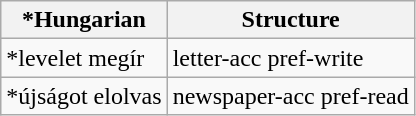<table class="wikitable">
<tr>
<th>*Hungarian</th>
<th>Structure</th>
</tr>
<tr>
<td>*levelet megír</td>
<td>letter-acc pref-write</td>
</tr>
<tr>
<td>*újságot elolvas</td>
<td>newspaper-acc pref-read</td>
</tr>
</table>
